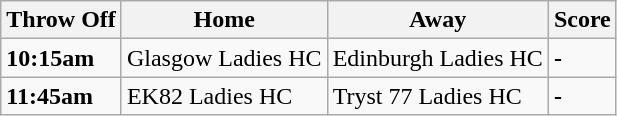<table class="wikitable">
<tr>
<th><strong>Throw Off</strong></th>
<th><strong>Home</strong></th>
<th><strong>Away</strong></th>
<th><strong>Score</strong></th>
</tr>
<tr>
<td><strong>10:15am</strong></td>
<td>Glasgow Ladies HC</td>
<td>Edinburgh Ladies HC</td>
<td><strong>-</strong></td>
</tr>
<tr>
<td><strong>11:45am</strong></td>
<td>EK82 Ladies HC</td>
<td>Tryst 77 Ladies HC</td>
<td><strong>-</strong></td>
</tr>
</table>
